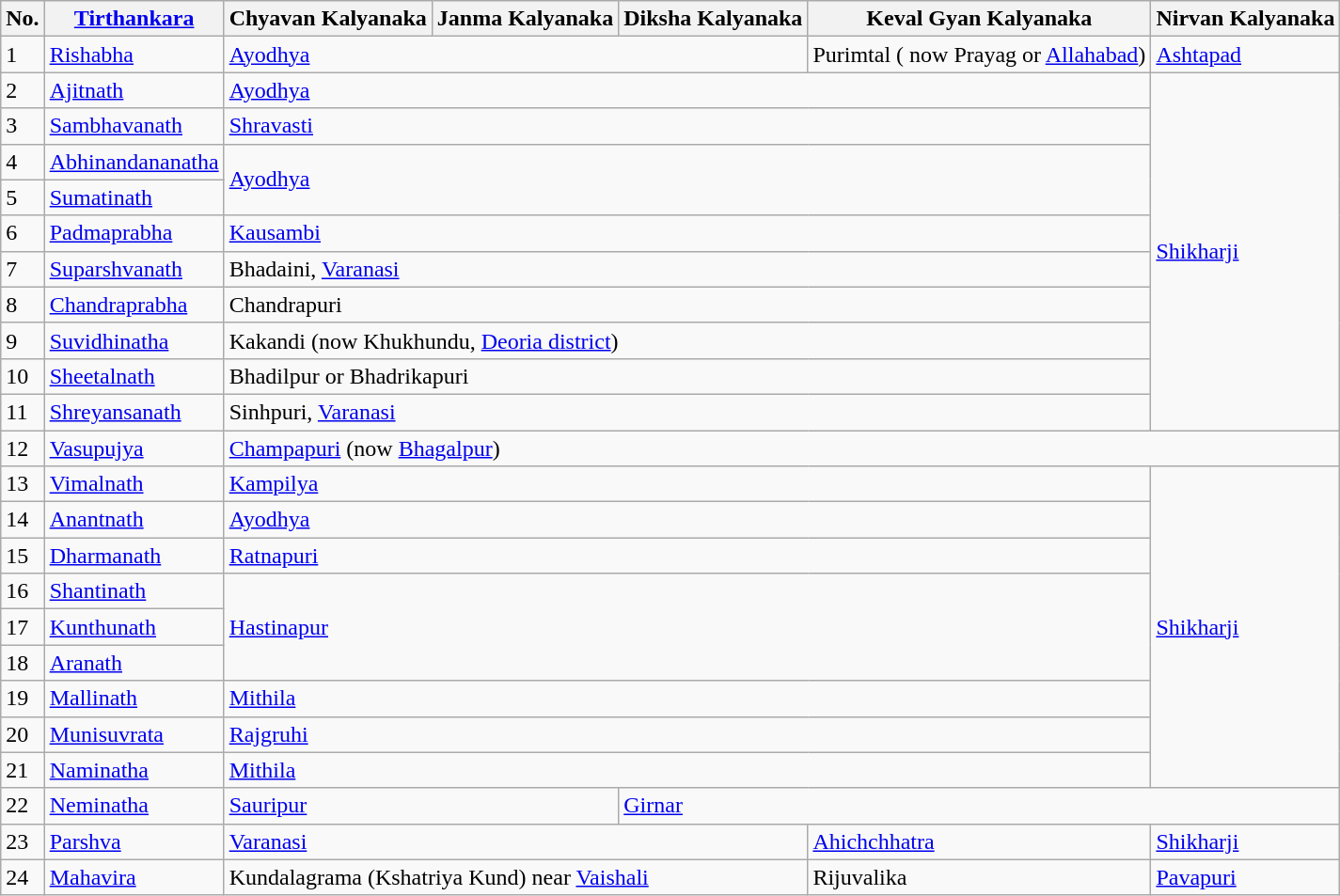<table class="wikitable">
<tr>
<th>No.</th>
<th><a href='#'>Tirthankara</a></th>
<th>Chyavan Kalyanaka</th>
<th>Janma Kalyanaka</th>
<th>Diksha Kalyanaka</th>
<th>Keval Gyan Kalyanaka</th>
<th>Nirvan Kalyanaka</th>
</tr>
<tr>
<td>1</td>
<td><a href='#'>Rishabha</a></td>
<td colspan="3" rowspan="1"><a href='#'>Ayodhya</a></td>
<td colspan="1" rowspan ="1">Purimtal ( now Prayag or <a href='#'>Allahabad</a>)</td>
<td><a href='#'>Ashtapad</a></td>
</tr>
<tr>
<td>2</td>
<td><a href='#'>Ajitnath</a></td>
<td colspan="4"><a href='#'>Ayodhya</a></td>
<td rowspan="10"><a href='#'>Shikharji</a></td>
</tr>
<tr>
<td>3</td>
<td><a href='#'>Sambhavanath</a></td>
<td colspan="4"><a href='#'>Shravasti</a></td>
</tr>
<tr>
<td>4</td>
<td><a href='#'>Abhinandananatha</a></td>
<td colspan="4" rowspan="2"><a href='#'>Ayodhya</a></td>
</tr>
<tr>
<td>5</td>
<td><a href='#'>Sumatinath</a></td>
</tr>
<tr>
<td>6</td>
<td><a href='#'>Padmaprabha</a></td>
<td colspan="4"><a href='#'>Kausambi</a></td>
</tr>
<tr>
<td>7</td>
<td><a href='#'>Suparshvanath</a></td>
<td colspan="4">Bhadaini, <a href='#'>Varanasi</a></td>
</tr>
<tr>
<td>8</td>
<td><a href='#'>Chandraprabha</a></td>
<td colspan="4">Chandrapuri</td>
</tr>
<tr>
<td>9</td>
<td><a href='#'>Suvidhinatha</a></td>
<td colspan="4">Kakandi (now Khukhundu, <a href='#'>Deoria district</a>)</td>
</tr>
<tr>
<td>10</td>
<td><a href='#'>Sheetalnath</a></td>
<td colspan="4">Bhadilpur or Bhadrikapuri</td>
</tr>
<tr>
<td>11</td>
<td><a href='#'>Shreyansanath</a></td>
<td colspan="4">Sinhpuri, <a href='#'>Varanasi</a></td>
</tr>
<tr>
<td>12</td>
<td><a href='#'>Vasupujya</a></td>
<td colspan="5"><a href='#'>Champapuri</a> (now <a href='#'>Bhagalpur</a>)</td>
</tr>
<tr>
<td>13</td>
<td><a href='#'>Vimalnath</a></td>
<td colspan="4"><a href='#'>Kampilya</a></td>
<td rowspan="9"><a href='#'>Shikharji</a></td>
</tr>
<tr>
<td>14</td>
<td><a href='#'>Anantnath</a></td>
<td colspan="4"><a href='#'>Ayodhya</a></td>
</tr>
<tr>
<td>15</td>
<td><a href='#'>Dharmanath</a></td>
<td colspan="4"><a href='#'>Ratnapuri</a></td>
</tr>
<tr>
<td>16</td>
<td><a href='#'>Shantinath</a></td>
<td colspan="4" rowspan="3"><a href='#'>Hastinapur</a></td>
</tr>
<tr>
<td>17</td>
<td><a href='#'>Kunthunath</a></td>
</tr>
<tr>
<td>18</td>
<td><a href='#'>Aranath</a></td>
</tr>
<tr>
<td>19</td>
<td><a href='#'>Mallinath</a></td>
<td colspan="4"><a href='#'>Mithila</a></td>
</tr>
<tr>
<td>20</td>
<td><a href='#'>Munisuvrata</a></td>
<td colspan="4"><a href='#'>Rajgruhi</a></td>
</tr>
<tr>
<td>21</td>
<td><a href='#'>Naminatha</a></td>
<td colspan="4"><a href='#'>Mithila</a></td>
</tr>
<tr>
<td>22</td>
<td><a href='#'>Neminatha</a></td>
<td colspan="2"><a href='#'>Sauripur</a></td>
<td colspan="3"><a href='#'>Girnar</a></td>
</tr>
<tr>
<td>23</td>
<td><a href='#'>Parshva</a></td>
<td colspan="3"><a href='#'>Varanasi</a></td>
<td><a href='#'>Ahichchhatra</a></td>
<td><a href='#'>Shikharji</a></td>
</tr>
<tr>
<td>24</td>
<td><a href='#'>Mahavira</a></td>
<td colspan="3">Kundalagrama (Kshatriya Kund) near <a href='#'>Vaishali</a></td>
<td>Rijuvalika</td>
<td><a href='#'>Pavapuri</a></td>
</tr>
</table>
